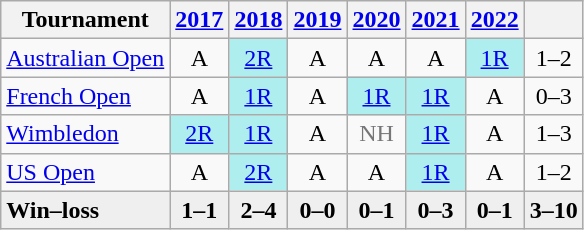<table class="wikitable" style=text-align:center>
<tr>
<th>Tournament</th>
<th><a href='#'>2017</a></th>
<th><a href='#'>2018</a></th>
<th><a href='#'>2019</a></th>
<th><a href='#'>2020</a></th>
<th><a href='#'>2021</a></th>
<th><a href='#'>2022</a></th>
<th></th>
</tr>
<tr>
<td align=left><a href='#'>Australian Open</a></td>
<td>A</td>
<td bgcolor=afeeee><a href='#'>2R</a></td>
<td>A</td>
<td>A</td>
<td>A</td>
<td bgcolor=afeeee><a href='#'>1R</a></td>
<td>1–2</td>
</tr>
<tr>
<td align=left><a href='#'>French Open</a></td>
<td>A</td>
<td bgcolor=afeeee><a href='#'>1R</a></td>
<td>A</td>
<td bgcolor=afeeee><a href='#'>1R</a></td>
<td bgcolor=afeeee><a href='#'>1R</a></td>
<td>A</td>
<td>0–3</td>
</tr>
<tr>
<td align=left><a href='#'>Wimbledon</a></td>
<td bgcolor=afeeee><a href='#'>2R</a></td>
<td bgcolor=afeeee><a href='#'>1R</a></td>
<td>A</td>
<td style=color:#767676>NH</td>
<td bgcolor=afeeee><a href='#'>1R</a></td>
<td>A</td>
<td>1–3</td>
</tr>
<tr>
<td align=left><a href='#'>US Open</a></td>
<td>A</td>
<td bgcolor=afeeee><a href='#'>2R</a></td>
<td>A</td>
<td>A</td>
<td bgcolor=afeeee><a href='#'>1R</a></td>
<td>A</td>
<td>1–2</td>
</tr>
<tr style=background:#efefef;font-weight:bold>
<td align=left>Win–loss</td>
<td>1–1</td>
<td>2–4</td>
<td>0–0</td>
<td>0–1</td>
<td>0–3</td>
<td>0–1</td>
<td>3–10</td>
</tr>
</table>
